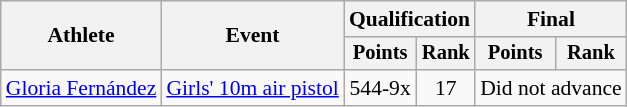<table class="wikitable" style="font-size:90%;">
<tr>
<th rowspan=2>Athlete</th>
<th rowspan=2>Event</th>
<th colspan=2>Qualification</th>
<th colspan=2>Final</th>
</tr>
<tr style="font-size:95%">
<th>Points</th>
<th>Rank</th>
<th>Points</th>
<th>Rank</th>
</tr>
<tr align=center>
<td align=left><a href='#'>Gloria Fernández</a></td>
<td align=left><a href='#'>Girls' 10m air pistol</a></td>
<td>544-9x</td>
<td>17</td>
<td colspan=2>Did not advance</td>
</tr>
</table>
